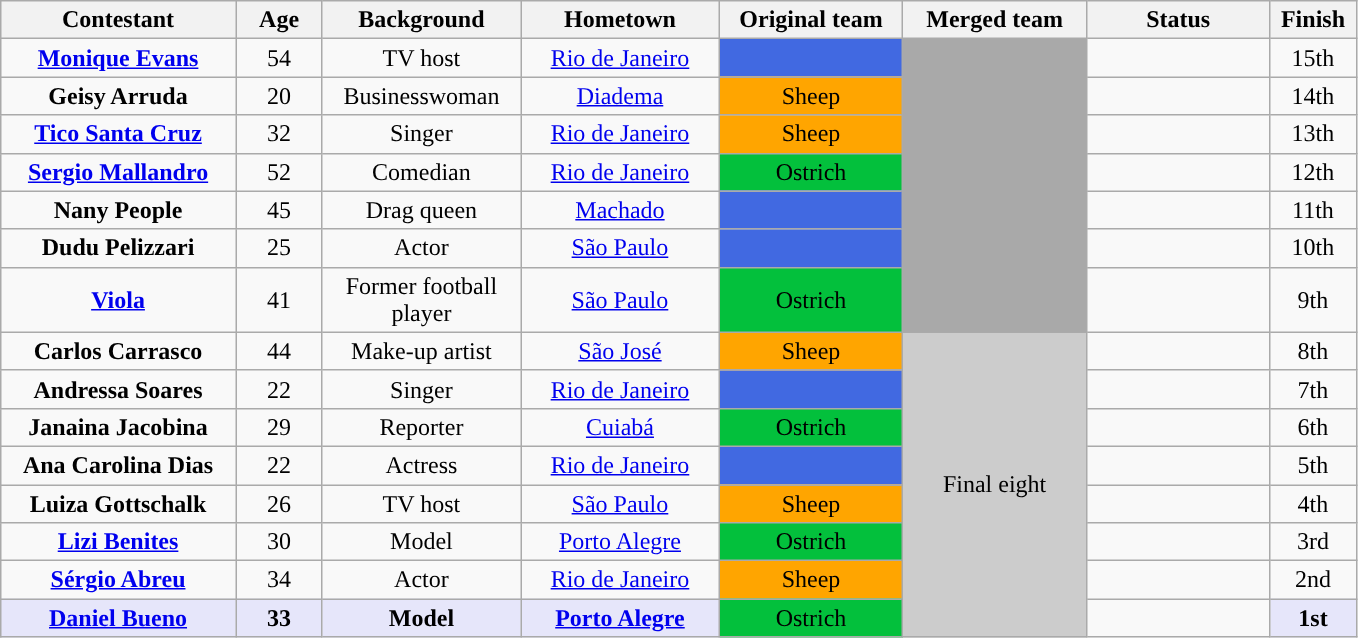<table class= "wikitable sortable" style="text-align: center; margin:auto; align: center">
<tr>
<th width=150>Contestant</th>
<th width=050>Age</th>
<th width=125>Background</th>
<th width=125>Hometown</th>
<th width=115>Original team</th>
<th width=115>Merged team</th>
<th width=115>Status</th>
<th width=050>Finish</th>
</tr>
<tr>
<td><strong><a href='#'>Monique Evans</a></strong></td>
<td>54</td>
<td>TV host</td>
<td><a href='#'>Rio de Janeiro</a></td>
<td bgcolor="4169E1"></td>
<td bgcolor="A9A9A9" rowspan="7"></td>
<td><br></td>
<td>15th</td>
</tr>
<tr>
<td><strong>Geisy Arruda</strong></td>
<td>20</td>
<td>Businesswoman</td>
<td><a href='#'>Diadema</a></td>
<td bgcolor="FFA500">Sheep</td>
<td><br></td>
<td>14th</td>
</tr>
<tr>
<td><strong><a href='#'>Tico Santa Cruz</a></strong></td>
<td>32</td>
<td>Singer</td>
<td><a href='#'>Rio de Janeiro</a></td>
<td bgcolor="FFA500">Sheep</td>
<td><br></td>
<td>13th</td>
</tr>
<tr>
<td><strong><a href='#'>Sergio Mallandro</a></strong></td>
<td>52</td>
<td>Comedian</td>
<td><a href='#'>Rio de Janeiro</a></td>
<td bgcolor="03C03C">Ostrich</td>
<td><br></td>
<td>12th</td>
</tr>
<tr>
<td><strong>Nany People</strong></td>
<td>45</td>
<td>Drag queen</td>
<td><a href='#'>Machado</a></td>
<td bgcolor="4169E1"></td>
<td><br></td>
<td>11th</td>
</tr>
<tr>
<td><strong>Dudu Pelizzari</strong></td>
<td>25</td>
<td>Actor</td>
<td><a href='#'>São Paulo</a></td>
<td bgcolor="4169E1"></td>
<td><br></td>
<td>10th</td>
</tr>
<tr>
<td><strong><a href='#'>Viola</a></strong></td>
<td>41</td>
<td>Former football player</td>
<td><a href='#'>São Paulo</a></td>
<td bgcolor="03C03C">Ostrich</td>
<td><br></td>
<td>9th</td>
</tr>
<tr>
<td><strong>Carlos Carrasco</strong></td>
<td>44</td>
<td>Make-up artist</td>
<td><a href='#'>São José</a></td>
<td bgcolor="FFA500">Sheep</td>
<td bgcolor="CCCCCC" rowspan=8>Final eight</td>
<td><br></td>
<td>8th</td>
</tr>
<tr>
<td><strong>Andressa Soares</strong></td>
<td>22</td>
<td>Singer</td>
<td><a href='#'>Rio de Janeiro</a></td>
<td bgcolor="4169E1"></td>
<td><br></td>
<td>7th</td>
</tr>
<tr>
<td><strong>Janaina Jacobina</strong></td>
<td>29</td>
<td>Reporter</td>
<td><a href='#'>Cuiabá</a></td>
<td bgcolor="03C03C">Ostrich</td>
<td><br></td>
<td>6th</td>
</tr>
<tr>
<td nowrap><strong>Ana Carolina Dias</strong></td>
<td>22</td>
<td>Actress</td>
<td><a href='#'>Rio de Janeiro</a></td>
<td bgcolor="4169E1"></td>
<td><br></td>
<td>5th</td>
</tr>
<tr>
<td><strong>Luiza Gottschalk</strong></td>
<td>26</td>
<td>TV host</td>
<td><a href='#'>São Paulo</a></td>
<td bgcolor="FFA500">Sheep</td>
<td><br></td>
<td>4th</td>
</tr>
<tr>
<td><strong><a href='#'>Lizi Benites</a></strong></td>
<td>30</td>
<td>Model</td>
<td><a href='#'>Porto Alegre</a></td>
<td bgcolor="03C03C">Ostrich</td>
<td><br></td>
<td>3rd</td>
</tr>
<tr>
<td><strong><a href='#'>Sérgio Abreu</a></strong></td>
<td>34</td>
<td>Actor</td>
<td><a href='#'>Rio de Janeiro</a></td>
<td bgcolor="FFA500">Sheep</td>
<td><br></td>
<td>2nd</td>
</tr>
<tr>
<td bgcolor="E6E6FA" nowrap><strong><a href='#'>Daniel Bueno</a></strong></td>
<td bgcolor="E6E6FA"><strong>33</strong></td>
<td bgcolor="E6E6FA"><strong>Model</strong></td>
<td bgcolor="E6E6FA"><strong><a href='#'>Porto Alegre</a></strong></td>
<td bgcolor="03C03C">Ostrich</td>
<td><br></td>
<td bgcolor="E6E6FA"><strong>1st</strong></td>
</tr>
</table>
